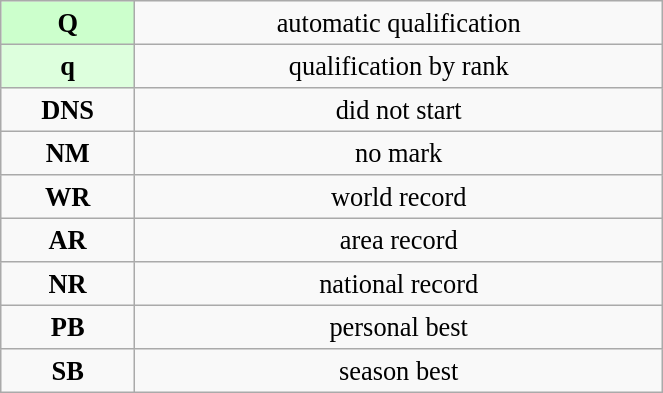<table class="wikitable" style=" text-align:center; font-size:110%;" width="35%">
<tr>
<td bgcolor="ccffcc"><strong>Q</strong></td>
<td>automatic qualification</td>
</tr>
<tr>
<td bgcolor="ddffdd"><strong>q</strong></td>
<td>qualification by rank</td>
</tr>
<tr>
<td><strong>DNS</strong></td>
<td>did not start</td>
</tr>
<tr>
<td><strong>NM</strong></td>
<td>no mark</td>
</tr>
<tr>
<td><strong>WR</strong></td>
<td>world record</td>
</tr>
<tr>
<td><strong>AR</strong></td>
<td>area record</td>
</tr>
<tr>
<td><strong>NR</strong></td>
<td>national record</td>
</tr>
<tr>
<td><strong>PB</strong></td>
<td>personal best</td>
</tr>
<tr>
<td><strong>SB</strong></td>
<td>season best</td>
</tr>
</table>
